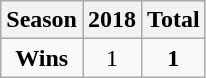<table class="wikitable">
<tr style="background:#ffc;">
<th>Season</th>
<th>2018</th>
<th>Total</th>
</tr>
<tr align=center>
<td><strong>Wins</strong></td>
<td>1</td>
<td><strong>1</strong></td>
</tr>
</table>
